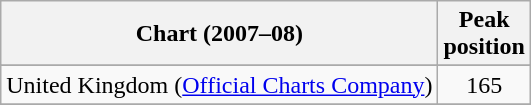<table class="wikitable sortable">
<tr>
<th>Chart (2007–08)</th>
<th>Peak<br>position</th>
</tr>
<tr>
</tr>
<tr>
</tr>
<tr>
</tr>
<tr>
</tr>
<tr>
<td>United Kingdom (<a href='#'>Official Charts Company</a>)</td>
<td align="center">165</td>
</tr>
<tr>
</tr>
</table>
